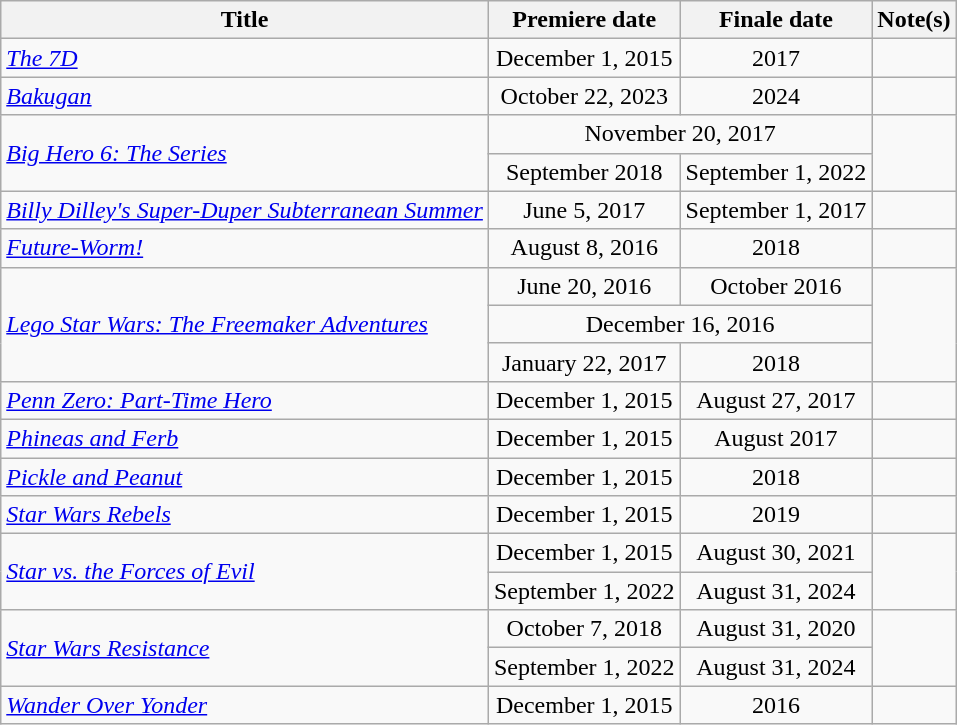<table class="wikitable sortable" style="text-align: center;">
<tr>
<th>Title</th>
<th>Premiere date</th>
<th>Finale date</th>
<th>Note(s)</th>
</tr>
<tr>
<td scope="row" style="text-align:left;"><em><a href='#'>The 7D</a></em></td>
<td>December 1, 2015</td>
<td>2017</td>
<td></td>
</tr>
<tr>
<td scope="row" style="text-align:left;"><em><a href='#'>Bakugan</a></em></td>
<td>October 22, 2023</td>
<td>2024</td>
<td></td>
</tr>
<tr>
<td scope="row" style="text-align:left;" rowspan="2"><em><a href='#'>Big Hero 6: The Series</a></em></td>
<td colspan="2">November 20, 2017</td>
<td rowspan="2"></td>
</tr>
<tr>
<td scope="row" style="text-align:center;">September 2018</td>
<td>September 1, 2022</td>
</tr>
<tr>
<td scope="row" style="text-align:left;"><em><a href='#'>Billy Dilley's Super-Duper Subterranean Summer</a></em></td>
<td>June 5, 2017</td>
<td>September 1, 2017</td>
<td></td>
</tr>
<tr>
<td scope="row" style="text-align:left;"><em><a href='#'>Future-Worm!</a></em></td>
<td>August 8, 2016</td>
<td>2018</td>
<td></td>
</tr>
<tr>
<td scope="row" style="text-align:left;" rowspan="3"><em><a href='#'>Lego Star Wars: The Freemaker Adventures</a></em></td>
<td>June 20, 2016</td>
<td>October 2016</td>
<td rowspan="3"></td>
</tr>
<tr>
<td scope="row" style="text-align:center;" colspan="2">December 16, 2016</td>
</tr>
<tr>
<td scope="row" style="text-align:center;">January 22, 2017</td>
<td>2018</td>
</tr>
<tr>
<td scope="row" style="text-align:left;"><em><a href='#'>Penn Zero: Part-Time Hero</a></em></td>
<td>December 1, 2015</td>
<td>August 27, 2017</td>
<td></td>
</tr>
<tr>
<td scope="row" style="text-align:left;"><em><a href='#'>Phineas and Ferb</a></em></td>
<td>December 1, 2015</td>
<td>August 2017</td>
<td></td>
</tr>
<tr>
<td scope="row" style="text-align:left;"><em><a href='#'>Pickle and Peanut</a></em></td>
<td>December 1, 2015</td>
<td>2018</td>
<td></td>
</tr>
<tr>
<td scope="row" style="text-align:left;"><em><a href='#'>Star Wars Rebels</a></em></td>
<td>December 1, 2015</td>
<td>2019</td>
<td></td>
</tr>
<tr>
<td scope="row" style="text-align:left;" rowspan="2"><em><a href='#'>Star vs. the Forces of Evil</a></em></td>
<td>December 1, 2015</td>
<td>August 30, 2021</td>
<td rowspan="2"></td>
</tr>
<tr>
<td scope="row" style="text-align:center;">September 1, 2022</td>
<td>August 31, 2024</td>
</tr>
<tr>
<td scope="row" style="text-align:left;" rowspan="2"><em><a href='#'>Star Wars Resistance</a></em></td>
<td>October 7, 2018</td>
<td>August 31, 2020</td>
<td rowspan="2"></td>
</tr>
<tr>
<td scope="row" style="text-align:center;">September 1, 2022</td>
<td>August 31, 2024</td>
</tr>
<tr>
<td scope="row" style="text-align:left;"><em><a href='#'>Wander Over Yonder</a></em></td>
<td>December 1, 2015</td>
<td>2016</td>
<td></td>
</tr>
</table>
